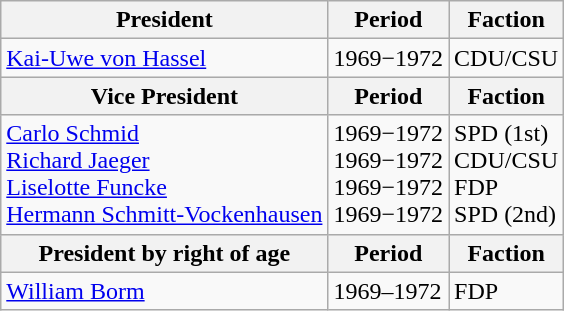<table class="wikitable">
<tr>
<th>President</th>
<th>Period</th>
<th>Faction</th>
</tr>
<tr>
<td><a href='#'>Kai-Uwe von Hassel</a></td>
<td>1969−1972</td>
<td>CDU/CSU</td>
</tr>
<tr>
<th>Vice President</th>
<th>Period</th>
<th>Faction</th>
</tr>
<tr>
<td><a href='#'>Carlo Schmid</a><br><a href='#'>Richard Jaeger</a><br><a href='#'>Liselotte Funcke</a><br><a href='#'>Hermann Schmitt-Vockenhausen</a></td>
<td>1969−1972<br>1969−1972<br>1969−1972<br>1969−1972</td>
<td>SPD (1st)<br>CDU/CSU<br>FDP<br>SPD (2nd)</td>
</tr>
<tr>
<th>President by right of age</th>
<th>Period</th>
<th>Faction</th>
</tr>
<tr>
<td><a href='#'>William Borm</a></td>
<td>1969–1972</td>
<td>FDP</td>
</tr>
</table>
